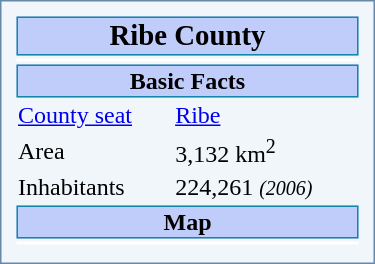<table colspan="4" width=250 style="border: 1px solid #6688AA; background-color:#f0f6fa; margin:0.5em; padding:0.5em; float:right" valign="top" |>
<tr>
<td style="border: 1px solid #1188AA; background-color:#c0ccfa" align="center" colspan="2"><big><strong>Ribe County</strong></big><br></td>
</tr>
<tr>
<td bgcolor=#FFFFFF align="center" colspan="2"></td>
</tr>
<tr>
<td style="border: 1px solid #1188AA; background-color:#c0ccfa" align="center" colspan="2"><strong>Basic Facts</strong></td>
</tr>
<tr>
<td><a href='#'>County seat</a></td>
<td><a href='#'>Ribe</a></td>
</tr>
<tr>
<td>Area</td>
<td>3,132 km<sup>2</sup></td>
</tr>
<tr>
<td>Inhabitants</td>
<td>224,261 <small><em>(2006)</em></small></td>
</tr>
<tr>
<td style="border: 1px solid #1188AA; background-color:#c0ccfa" align="center" colspan="2"><strong>Map</strong></td>
</tr>
<tr>
<td bgcolor=#FFFFFF align="center" colspan="2"></td>
</tr>
<tr>
</tr>
</table>
